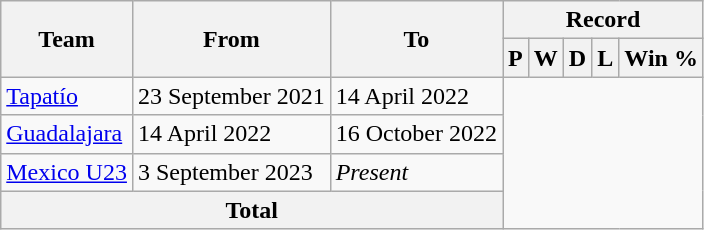<table class="wikitable" style="text-align: center">
<tr>
<th rowspan="2">Team</th>
<th rowspan="2">From</th>
<th rowspan="2">To</th>
<th colspan="5">Record</th>
</tr>
<tr>
<th>P</th>
<th>W</th>
<th>D</th>
<th>L</th>
<th>Win %</th>
</tr>
<tr>
<td align=left><a href='#'>Tapatío</a></td>
<td align=left>23 September 2021</td>
<td align=left>14 April 2022<br></td>
</tr>
<tr>
<td align=left><a href='#'>Guadalajara</a></td>
<td align=left>14 April 2022</td>
<td align=left>16 October 2022<br></td>
</tr>
<tr>
<td align=left><a href='#'>Mexico U23</a></td>
<td align=left>3 September 2023</td>
<td align=left><em>Present</em><br></td>
</tr>
<tr>
<th colspan="3">Total<br></th>
</tr>
</table>
